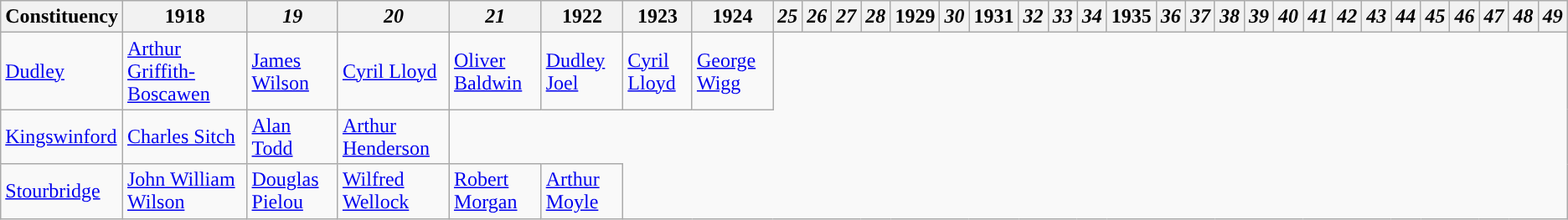<table class="wikitable">
<tr>
<th>Constituency</th>
<th>1918</th>
<th><em>19</em></th>
<th><em>20</em></th>
<th><em>21</em></th>
<th>1922</th>
<th>1923</th>
<th>1924</th>
<th><em>25</em></th>
<th><em>26</em></th>
<th><em>27</em></th>
<th><em>28</em></th>
<th>1929</th>
<th><em>30</em></th>
<th>1931</th>
<th><em>32</em></th>
<th><em>33</em></th>
<th><em>34</em></th>
<th>1935</th>
<th><em>36</em></th>
<th><em>37</em></th>
<th><em>38</em></th>
<th><em>39</em></th>
<th><em>40</em></th>
<th><em>41</em></th>
<th><em>42</em></th>
<th><em>43</em></th>
<th><em>44</em></th>
<th><em>45</em></th>
<th><em>46</em></th>
<th><em>47</em></th>
<th><em>48</em></th>
<th><em>49</em></th>
</tr>
<tr>
<td><a href='#'>Dudley</a></td>
<td><a href='#'>Arthur Griffith-Boscawen</a></td>
<td><a href='#'>James Wilson</a></td>
<td><a href='#'>Cyril Lloyd</a></td>
<td><a href='#'>Oliver Baldwin</a></td>
<td><a href='#'>Dudley Joel</a></td>
<td><a href='#'>Cyril Lloyd</a></td>
<td><a href='#'>George Wigg</a></td>
</tr>
<tr>
<td><a href='#'>Kingswinford</a></td>
<td><a href='#'>Charles Sitch</a></td>
<td><a href='#'>Alan Todd</a></td>
<td><a href='#'>Arthur Henderson</a></td>
</tr>
<tr>
<td><a href='#'>Stourbridge</a></td>
<td><a href='#'>John William Wilson</a></td>
<td><a href='#'>Douglas Pielou</a></td>
<td><a href='#'>Wilfred Wellock</a></td>
<td><a href='#'>Robert Morgan</a></td>
<td><a href='#'>Arthur Moyle</a></td>
</tr>
</table>
